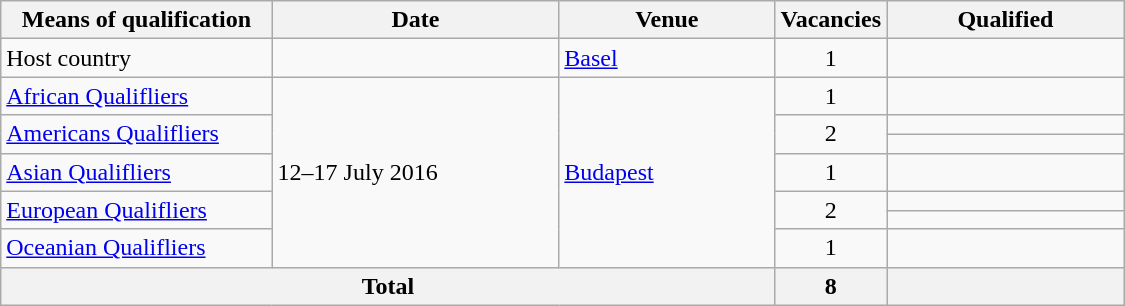<table class="wikitable" width=750>
<tr>
<th width=25%>Means of qualification</th>
<th width=27%>Date</th>
<th width=20%>Venue</th>
<th width=6%>Vacancies</th>
<th width=22%>Qualified</th>
</tr>
<tr>
<td>Host country</td>
<td></td>
<td> <a href='#'>Basel</a></td>
<td style="text-align:center;">1</td>
<td></td>
</tr>
<tr>
<td><a href='#'>African Qualifliers</a></td>
<td rowspan=7>12–17 July 2016</td>
<td rowspan=7> <a href='#'>Budapest</a></td>
<td style="text-align:center;">1</td>
<td></td>
</tr>
<tr>
<td rowspan=2><a href='#'>Americans Qualifliers</a></td>
<td rowspan=2 style="text-align:center;">2</td>
<td></td>
</tr>
<tr>
<td></td>
</tr>
<tr>
<td><a href='#'>Asian Qualifliers</a></td>
<td style="text-align:center;">1</td>
<td></td>
</tr>
<tr>
<td rowspan=2><a href='#'>European Qualifliers</a></td>
<td rowspan=2 style="text-align:center;">2</td>
<td></td>
</tr>
<tr>
<td></td>
</tr>
<tr>
<td><a href='#'>Oceanian Qualifliers</a></td>
<td style="text-align:center;">1</td>
<td></td>
</tr>
<tr>
<th colspan=3>Total</th>
<th>8</th>
<th></th>
</tr>
</table>
